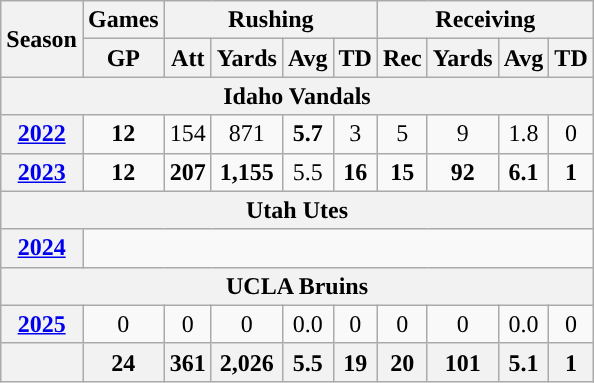<table class="wikitable" style="text-align:center;">
<tr>
<th rowspan="2">Season</th>
<th>Games</th>
<th colspan="4">Rushing</th>
<th colspan="4">Receiving</th>
</tr>
<tr>
<th>GP</th>
<th>Att</th>
<th>Yards</th>
<th>Avg</th>
<th>TD</th>
<th>Rec</th>
<th>Yards</th>
<th>Avg</th>
<th>TD</th>
</tr>
<tr>
<th colspan="12">Idaho Vandals</th>
</tr>
<tr>
<th><a href='#'>2022</a></th>
<td><strong>12</strong></td>
<td>154</td>
<td>871</td>
<td><strong>5.7</strong></td>
<td>3</td>
<td>5</td>
<td>9</td>
<td>1.8</td>
<td>0</td>
</tr>
<tr>
<th><a href='#'>2023</a></th>
<td><strong>12</strong></td>
<td><strong>207</strong></td>
<td><strong>1,155</strong></td>
<td>5.5</td>
<td><strong>16</strong></td>
<td><strong>15</strong></td>
<td><strong>92</strong></td>
<td><strong>6.1</strong></td>
<td><strong>1</strong></td>
</tr>
<tr>
<th colspan="12">Utah Utes</th>
</tr>
<tr>
<th><a href='#'>2024</a></th>
<td colspan="11"></td>
</tr>
<tr>
<th colspan="12">UCLA Bruins</th>
</tr>
<tr>
<th><a href='#'>2025</a></th>
<td>0</td>
<td>0</td>
<td>0</td>
<td>0.0</td>
<td>0</td>
<td>0</td>
<td>0</td>
<td>0.0</td>
<td>0</td>
</tr>
<tr>
<th></th>
<th>24</th>
<th>361</th>
<th>2,026</th>
<th>5.5</th>
<th>19</th>
<th>20</th>
<th>101</th>
<th>5.1</th>
<th>1</th>
</tr>
</table>
